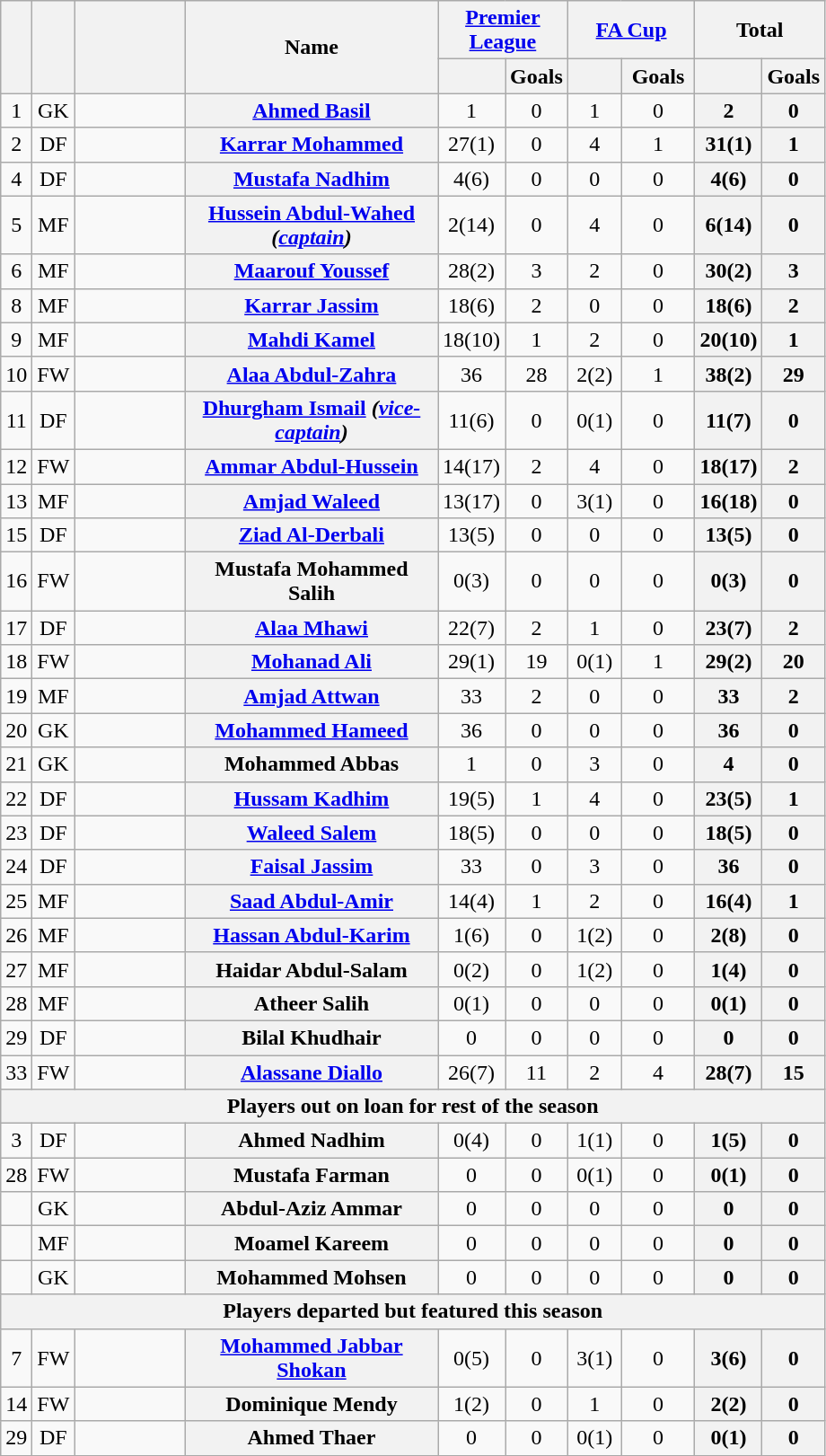<table class="wikitable sortable plainrowheaders" style="text-align:center">
<tr>
<th rowspan="2"></th>
<th rowspan="2"></th>
<th rowspan="2" style="width:75px;"></th>
<th rowspan="2" style="width:180px;">Name</th>
<th colspan="2" style="width:87px;"><a href='#'>Premier League</a></th>
<th colspan="2" style="width:87px;"><a href='#'>FA Cup</a></th>
<th colspan="2" style="width:87px;">Total</th>
</tr>
<tr>
<th></th>
<th>Goals</th>
<th></th>
<th>Goals</th>
<th></th>
<th>Goals</th>
</tr>
<tr>
<td>1</td>
<td>GK</td>
<td></td>
<th scope="row"><a href='#'>Ahmed Basil</a><br></th>
<td>1</td>
<td>0<br></td>
<td>1</td>
<td>0<br></td>
<th>2</th>
<th>0</th>
</tr>
<tr>
<td>2</td>
<td>DF</td>
<td></td>
<th scope="row"><a href='#'>Karrar Mohammed</a><br></th>
<td>27(1)</td>
<td>0<br></td>
<td>4</td>
<td>1<br></td>
<th>31(1)</th>
<th>1</th>
</tr>
<tr>
<td>4</td>
<td>DF</td>
<td></td>
<th scope="row"><a href='#'>Mustafa Nadhim</a><br></th>
<td>4(6)</td>
<td>0<br></td>
<td>0</td>
<td>0<br></td>
<th>4(6)</th>
<th>0</th>
</tr>
<tr>
<td>5</td>
<td>MF</td>
<td></td>
<th scope="row"><a href='#'>Hussein Abdul-Wahed</a> <em>(<a href='#'>captain</a>)</em><br></th>
<td>2(14)</td>
<td>0<br></td>
<td>4</td>
<td>0<br></td>
<th>6(14)</th>
<th>0</th>
</tr>
<tr>
<td>6</td>
<td>MF</td>
<td></td>
<th scope="row"><a href='#'>Maarouf Youssef</a><br></th>
<td>28(2)</td>
<td>3<br></td>
<td>2</td>
<td>0<br></td>
<th>30(2)</th>
<th>3</th>
</tr>
<tr>
<td>8</td>
<td>MF</td>
<td></td>
<th scope="row"><a href='#'>Karrar Jassim</a><br></th>
<td>18(6)</td>
<td>2<br></td>
<td>0</td>
<td>0<br></td>
<th>18(6)</th>
<th>2</th>
</tr>
<tr>
<td>9</td>
<td>MF</td>
<td></td>
<th scope="row"><a href='#'>Mahdi Kamel</a><br></th>
<td>18(10)</td>
<td>1<br></td>
<td>2</td>
<td>0<br></td>
<th>20(10)</th>
<th>1</th>
</tr>
<tr>
<td>10</td>
<td>FW</td>
<td></td>
<th scope="row"><a href='#'>Alaa Abdul-Zahra</a><br></th>
<td>36</td>
<td>28<br></td>
<td>2(2)</td>
<td>1<br></td>
<th>38(2)</th>
<th>29<br>




</th>
</tr>
<tr>
<td>11</td>
<td>DF</td>
<td></td>
<th scope="row"><a href='#'>Dhurgham Ismail</a> <em>(<a href='#'>vice-captain</a>)</em><br></th>
<td>11(6)</td>
<td>0<br></td>
<td>0(1)</td>
<td>0<br></td>
<th>11(7)</th>
<th>0</th>
</tr>
<tr>
<td>12</td>
<td>FW</td>
<td></td>
<th scope="row"><a href='#'>Ammar Abdul-Hussein</a><br></th>
<td>14(17)</td>
<td>2<br></td>
<td>4</td>
<td>0<br></td>
<th>18(17)</th>
<th>2</th>
</tr>
<tr>
<td>13</td>
<td>MF</td>
<td></td>
<th scope="row"><a href='#'>Amjad Waleed</a><br></th>
<td>13(17)</td>
<td>0<br></td>
<td>3(1)</td>
<td>0<br></td>
<th>16(18)</th>
<th>0</th>
</tr>
<tr>
<td>15</td>
<td>DF</td>
<td></td>
<th scope="row"><a href='#'>Ziad Al-Derbali</a><br></th>
<td>13(5)</td>
<td>0<br></td>
<td>0</td>
<td>0<br></td>
<th>13(5)</th>
<th>0</th>
</tr>
<tr>
<td>16</td>
<td>FW</td>
<td></td>
<th scope="row">Mustafa Mohammed Salih<br></th>
<td>0(3)</td>
<td>0<br></td>
<td>0</td>
<td>0<br></td>
<th>0(3)</th>
<th>0</th>
</tr>
<tr>
<td>17</td>
<td>DF</td>
<td></td>
<th scope="row"><a href='#'>Alaa Mhawi</a><br></th>
<td>22(7)</td>
<td>2<br></td>
<td>1</td>
<td>0<br></td>
<th>23(7)</th>
<th>2</th>
</tr>
<tr>
<td>18</td>
<td>FW</td>
<td></td>
<th scope="row"><a href='#'>Mohanad Ali</a><br></th>
<td>29(1)</td>
<td>19<br></td>
<td>0(1)</td>
<td>1<br></td>
<th>29(2)</th>
<th>20</th>
</tr>
<tr>
<td>19</td>
<td>MF</td>
<td></td>
<th scope="row"><a href='#'>Amjad Attwan</a><br></th>
<td>33</td>
<td>2<br></td>
<td>0</td>
<td>0<br></td>
<th>33</th>
<th>2</th>
</tr>
<tr>
<td>20</td>
<td>GK</td>
<td></td>
<th scope="row"><a href='#'>Mohammed Hameed</a><br></th>
<td>36</td>
<td>0<br></td>
<td>0</td>
<td>0<br></td>
<th>36</th>
<th>0</th>
</tr>
<tr>
<td>21</td>
<td>GK</td>
<td></td>
<th scope="row">Mohammed Abbas<br></th>
<td>1</td>
<td>0<br></td>
<td>3</td>
<td>0<br></td>
<th>4</th>
<th>0</th>
</tr>
<tr>
<td>22</td>
<td>DF</td>
<td></td>
<th scope="row"><a href='#'>Hussam Kadhim</a><br></th>
<td>19(5)</td>
<td>1<br></td>
<td>4</td>
<td>0<br></td>
<th>23(5)</th>
<th>1</th>
</tr>
<tr>
<td>23</td>
<td>DF</td>
<td></td>
<th scope="row"><a href='#'>Waleed Salem</a><br></th>
<td>18(5)</td>
<td>0<br></td>
<td>0</td>
<td>0<br></td>
<th>18(5)</th>
<th>0</th>
</tr>
<tr>
<td>24</td>
<td>DF</td>
<td></td>
<th scope="row"><a href='#'>Faisal Jassim</a><br></th>
<td>33</td>
<td>0<br></td>
<td>3</td>
<td>0<br></td>
<th>36</th>
<th>0</th>
</tr>
<tr>
<td>25</td>
<td>MF</td>
<td></td>
<th scope="row"><a href='#'>Saad Abdul-Amir</a><br></th>
<td>14(4)</td>
<td>1<br></td>
<td>2</td>
<td>0<br></td>
<th>16(4)</th>
<th>1</th>
</tr>
<tr>
<td>26</td>
<td>MF</td>
<td></td>
<th scope="row"><a href='#'>Hassan Abdul-Karim</a><br></th>
<td>1(6)</td>
<td>0<br></td>
<td>1(2)</td>
<td>0<br></td>
<th>2(8)</th>
<th>0</th>
</tr>
<tr>
<td>27</td>
<td>MF</td>
<td></td>
<th scope="row">Haidar Abdul-Salam<br></th>
<td>0(2)</td>
<td>0<br></td>
<td>1(2)</td>
<td>0<br></td>
<th>1(4)</th>
<th>0</th>
</tr>
<tr>
<td>28</td>
<td>MF</td>
<td></td>
<th scope="row">Atheer Salih<br></th>
<td>0(1)</td>
<td>0<br></td>
<td>0</td>
<td>0<br></td>
<th>0(1)</th>
<th>0</th>
</tr>
<tr>
<td>29</td>
<td>DF</td>
<td></td>
<th scope="row">Bilal Khudhair<br></th>
<td>0</td>
<td>0<br></td>
<td>0</td>
<td>0<br></td>
<th>0</th>
<th>0</th>
</tr>
<tr>
<td>33</td>
<td>FW</td>
<td></td>
<th scope="row"><a href='#'>Alassane Diallo</a><br></th>
<td>26(7)</td>
<td>11<br></td>
<td>2</td>
<td>4<br></td>
<th>28(7)</th>
<th>15</th>
</tr>
<tr>
<th colspan="16">Players out on loan for rest of the season</th>
</tr>
<tr>
<td>3</td>
<td>DF</td>
<td></td>
<th scope="row">Ahmed Nadhim<br></th>
<td>0(4)</td>
<td>0<br></td>
<td>1(1)</td>
<td>0<br></td>
<th>1(5)</th>
<th>0</th>
</tr>
<tr>
<td>28</td>
<td>FW</td>
<td></td>
<th scope="row">Mustafa Farman<br></th>
<td>0</td>
<td>0<br></td>
<td>0(1)</td>
<td>0<br></td>
<th>0(1)</th>
<th>0</th>
</tr>
<tr>
<td></td>
<td>GK</td>
<td></td>
<th scope="row">Abdul-Aziz Ammar<br></th>
<td>0</td>
<td>0<br></td>
<td>0</td>
<td>0<br></td>
<th>0</th>
<th>0</th>
</tr>
<tr>
<td></td>
<td>MF</td>
<td></td>
<th scope="row">Moamel Kareem<br></th>
<td>0</td>
<td>0<br></td>
<td>0</td>
<td>0<br></td>
<th>0</th>
<th>0</th>
</tr>
<tr>
<td></td>
<td>GK</td>
<td></td>
<th scope="row">Mohammed Mohsen<br></th>
<td>0</td>
<td>0<br></td>
<td>0</td>
<td>0<br></td>
<th>0</th>
<th>0</th>
</tr>
<tr>
<th colspan="16">Players departed but featured this season</th>
</tr>
<tr>
<td>7</td>
<td>FW</td>
<td></td>
<th scope="row"><a href='#'>Mohammed Jabbar Shokan</a><br></th>
<td>0(5)</td>
<td>0<br></td>
<td>3(1)</td>
<td>0<br></td>
<th>3(6)</th>
<th>0</th>
</tr>
<tr>
<td>14</td>
<td>FW</td>
<td></td>
<th scope="row">Dominique Mendy<br></th>
<td>1(2)</td>
<td>0<br></td>
<td>1</td>
<td>0<br></td>
<th>2(2)</th>
<th>0</th>
</tr>
<tr>
<td>29</td>
<td>DF</td>
<td></td>
<th scope="row">Ahmed Thaer<br></th>
<td>0</td>
<td>0<br></td>
<td>0(1)</td>
<td>0<br></td>
<th>0(1)</th>
<th>0</th>
</tr>
</table>
